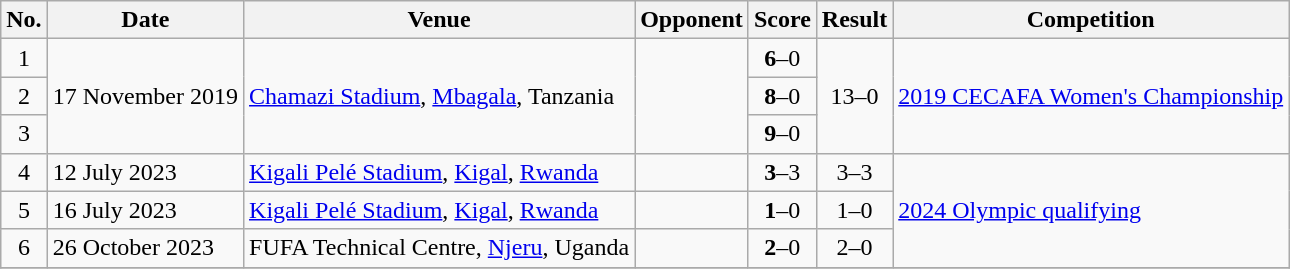<table class="wikitable">
<tr>
<th>No.</th>
<th>Date</th>
<th>Venue</th>
<th>Opponent</th>
<th>Score</th>
<th>Result</th>
<th>Competition</th>
</tr>
<tr>
<td style="text-align:center;">1</td>
<td rowspan=3>17 November 2019</td>
<td rowspan=3><a href='#'>Chamazi Stadium</a>, <a href='#'>Mbagala</a>, Tanzania</td>
<td rowspan=3></td>
<td style="text-align:center;"><strong>6</strong>–0</td>
<td style="text-align:center;" rowspan=3>13–0</td>
<td rowspan=3><a href='#'>2019 CECAFA Women's Championship</a></td>
</tr>
<tr>
<td style="text-align:center;">2</td>
<td style="text-align:center;"><strong>8</strong>–0</td>
</tr>
<tr>
<td style="text-align:center;">3</td>
<td style="text-align:center;"><strong>9</strong>–0</td>
</tr>
<tr>
<td style="text-align:center;">4</td>
<td rowspan=1>12 July 2023</td>
<td rowspan=1><a href='#'>Kigali Pelé Stadium</a>, <a href='#'>Kigal</a>, <a href='#'>Rwanda</a></td>
<td rowspan=1></td>
<td style="text-align:center;"><strong>3</strong>–3</td>
<td style="text-align:center;" rowspan=1>3–3</td>
<td rowspan=3><a href='#'>2024 Olympic qualifying</a></td>
</tr>
<tr>
<td style="text-align:center;">5</td>
<td rowspan=1>16 July 2023</td>
<td rowspan=1><a href='#'>Kigali Pelé Stadium</a>, <a href='#'>Kigal</a>, <a href='#'>Rwanda</a></td>
<td rowspan=1></td>
<td style="text-align:center;"><strong>1</strong>–0</td>
<td style="text-align:center;" rowspan=1>1–0</td>
</tr>
<tr>
<td style="text-align:center;">6</td>
<td rowspan=1>26 October 2023</td>
<td rowspan=1>FUFA Technical Centre, <a href='#'>Njeru</a>, Uganda</td>
<td rowspan=1></td>
<td style="text-align:center;"><strong>2</strong>–0</td>
<td style="text-align:center;" rowspan=1>2–0</td>
</tr>
<tr>
</tr>
</table>
